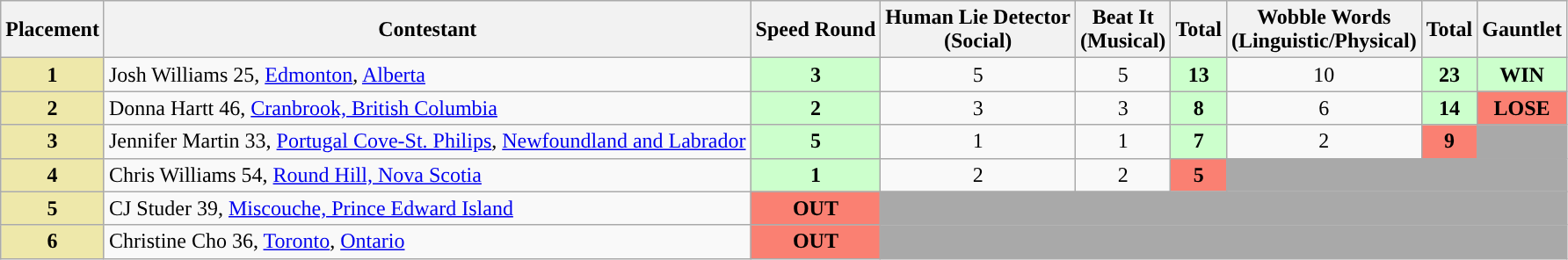<table class="wikitable" style="text-align:center;">
<tr>
<th>Placement</th>
<th>Contestant</th>
<th>Speed Round</th>
<th>Human Lie Detector<br>(Social)</th>
<th>Beat It<br>(Musical)</th>
<th>Total</th>
<th>Wobble Words<br>(Linguistic/Physical)</th>
<th>Total</th>
<th>Gauntlet</th>
</tr>
<tr>
<td bgcolor="palegoldenrod"><strong>1</strong></td>
<td align="left">Josh Williams 25, <a href='#'>Edmonton</a>, <a href='#'>Alberta</a></td>
<td bgcolor="#cfc"><strong>3</strong></td>
<td>5</td>
<td>5</td>
<td bgcolor="#cfc"><strong>13</strong></td>
<td>10</td>
<td bgcolor="#cfc"><strong>23</strong></td>
<td bgcolor="#cfc"><strong>WIN</strong></td>
</tr>
<tr>
<td bgcolor="palegoldenrod"><strong>2</strong></td>
<td align="left">Donna Hartt 46, <a href='#'>Cranbrook, British Columbia</a></td>
<td bgcolor="#cfc"><strong>2</strong></td>
<td>3</td>
<td>3</td>
<td bgcolor="#cfc"><strong>8</strong></td>
<td>6</td>
<td bgcolor="#cfc"><strong>14</strong></td>
<td bgcolor="salmon"><strong>LOSE</strong></td>
</tr>
<tr>
<td bgcolor="palegoldenrod"><strong>3</strong></td>
<td align="left">Jennifer Martin 33, <a href='#'>Portugal Cove-St. Philips</a>, <a href='#'>Newfoundland and Labrador</a></td>
<td bgcolor="#cfc"><strong>5</strong></td>
<td>1</td>
<td>1</td>
<td bgcolor="#cfc"><strong>7</strong></td>
<td>2</td>
<td bgcolor="salmon"><strong>9</strong></td>
<td bgcolor="darkgrey"></td>
</tr>
<tr>
<td bgcolor="palegoldenrod"><strong>4</strong></td>
<td align="left">Chris Williams 54, <a href='#'>Round Hill, Nova Scotia</a></td>
<td bgcolor="#cfc"><strong>1</strong></td>
<td>2</td>
<td>2</td>
<td bgcolor="salmon"><strong>5</strong></td>
<td bgcolor="darkgrey" colspan="3"></td>
</tr>
<tr>
<td bgcolor="palegoldenrod"><strong>5</strong></td>
<td align="left">CJ Studer 39, <a href='#'>Miscouche, Prince Edward Island</a></td>
<td bgcolor="salmon"><strong>OUT</strong></td>
<td bgcolor="darkgrey" colspan="6"></td>
</tr>
<tr>
<td bgcolor="palegoldenrod"><strong>6</strong></td>
<td align="left">Christine Cho 36, <a href='#'>Toronto</a>, <a href='#'>Ontario</a></td>
<td bgcolor="salmon"><strong>OUT</strong></td>
<td bgcolor="darkgrey" colspan="6"></td>
</tr>
</table>
